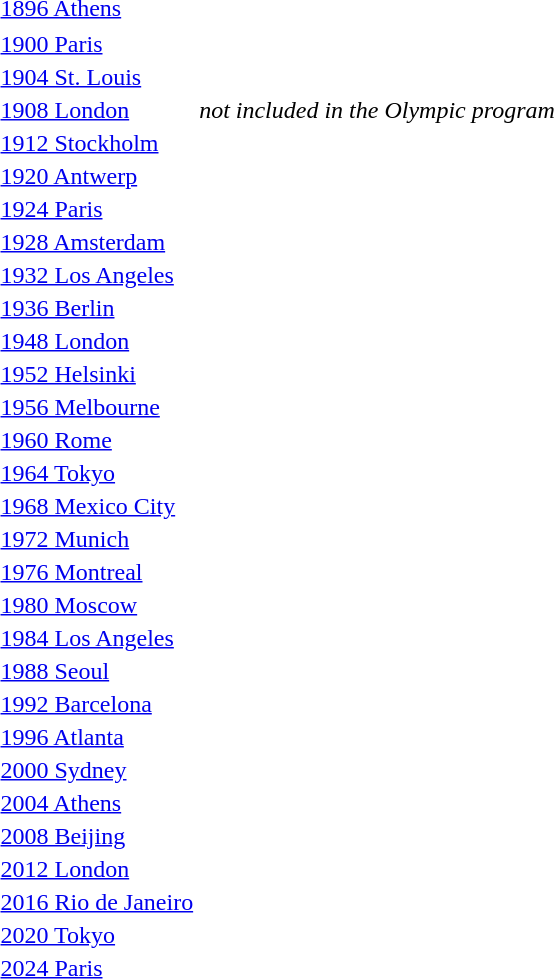<table>
<tr valign="top">
<td rowspan=2><a href='#'>1896 Athens</a><br></td>
<td rowspan=2></td>
<td rowspan=2></td>
<td></td>
</tr>
<tr>
<td></td>
</tr>
<tr>
</tr>
<tr valign="top">
<td><a href='#'>1900 Paris</a><br></td>
<td></td>
<td></td>
<td></td>
</tr>
<tr>
<td><a href='#'>1904 St. Louis</a><br></td>
<td></td>
<td></td>
<td></td>
</tr>
<tr>
<td><a href='#'>1908 London</a></td>
<td colspan=3 align=center><em>not included in the Olympic program</em></td>
</tr>
<tr>
<td><a href='#'>1912 Stockholm</a><br></td>
<td></td>
<td></td>
<td></td>
</tr>
<tr>
<td><a href='#'>1920 Antwerp</a><br></td>
<td></td>
<td></td>
<td></td>
</tr>
<tr>
<td><a href='#'>1924 Paris</a><br></td>
<td></td>
<td></td>
<td></td>
</tr>
<tr>
<td><a href='#'>1928 Amsterdam</a><br></td>
<td></td>
<td></td>
<td></td>
</tr>
<tr>
<td><a href='#'>1932 Los Angeles</a><br></td>
<td></td>
<td></td>
<td></td>
</tr>
<tr>
<td><a href='#'>1936 Berlin</a><br></td>
<td></td>
<td></td>
<td></td>
</tr>
<tr>
<td><a href='#'>1948 London</a><br></td>
<td></td>
<td></td>
<td></td>
</tr>
<tr>
<td><a href='#'>1952 Helsinki</a><br></td>
<td></td>
<td></td>
<td></td>
</tr>
<tr>
<td><a href='#'>1956 Melbourne</a><br></td>
<td></td>
<td></td>
<td></td>
</tr>
<tr>
<td><a href='#'>1960 Rome</a><br></td>
<td></td>
<td></td>
<td></td>
</tr>
<tr>
<td><a href='#'>1964 Tokyo</a><br></td>
<td></td>
<td></td>
<td></td>
</tr>
<tr>
<td><a href='#'>1968 Mexico City</a><br></td>
<td></td>
<td></td>
<td></td>
</tr>
<tr>
<td><a href='#'>1972 Munich</a><br></td>
<td></td>
<td></td>
<td></td>
</tr>
<tr>
<td><a href='#'>1976 Montreal</a><br></td>
<td></td>
<td></td>
<td></td>
</tr>
<tr>
<td><a href='#'>1980 Moscow</a><br></td>
<td></td>
<td></td>
<td></td>
</tr>
<tr>
<td><a href='#'>1984 Los Angeles</a><br></td>
<td></td>
<td></td>
<td></td>
</tr>
<tr>
<td><a href='#'>1988 Seoul</a><br></td>
<td></td>
<td></td>
<td></td>
</tr>
<tr>
<td><a href='#'>1992 Barcelona</a><br></td>
<td></td>
<td></td>
<td></td>
</tr>
<tr>
<td><a href='#'>1996 Atlanta</a><br></td>
<td></td>
<td></td>
<td></td>
</tr>
<tr>
<td><a href='#'>2000 Sydney</a><br></td>
<td></td>
<td></td>
<td></td>
</tr>
<tr>
<td><a href='#'>2004 Athens</a><br></td>
<td></td>
<td></td>
<td></td>
</tr>
<tr>
<td><a href='#'>2008 Beijing</a><br></td>
<td></td>
<td></td>
<td></td>
</tr>
<tr>
<td><a href='#'>2012 London</a><br></td>
<td></td>
<td></td>
<td></td>
</tr>
<tr>
<td><a href='#'>2016 Rio de Janeiro</a><br></td>
<td></td>
<td></td>
<td></td>
</tr>
<tr>
<td><a href='#'>2020 Tokyo</a><br></td>
<td></td>
<td></td>
<td></td>
</tr>
<tr>
<td><a href='#'>2024 Paris</a> <br></td>
<td></td>
<td></td>
<td></td>
</tr>
<tr>
</tr>
</table>
